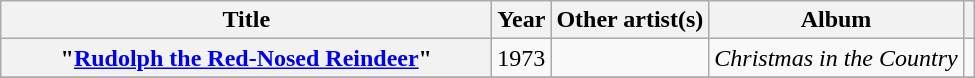<table class="wikitable plainrowheaders" style="text-align:center;" border="1">
<tr>
<th scope="col" style="width:20em;">Title</th>
<th scope="col">Year</th>
<th scope="col">Other artist(s)</th>
<th scope="col">Album</th>
<th scope="col"></th>
</tr>
<tr>
<th scope="row">"<a href='#'>Rudolph the Red-Nosed Reindeer</a>"</th>
<td>1973</td>
<td></td>
<td><em>Christmas in the Country</em></td>
<td></td>
</tr>
<tr>
</tr>
</table>
